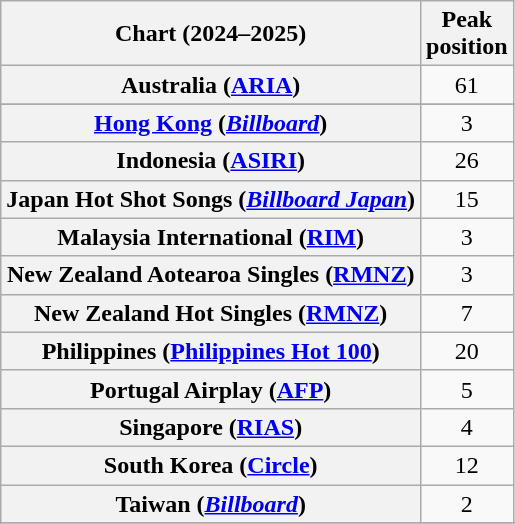<table class="wikitable sortable plainrowheaders" style="text-align:center">
<tr>
<th scope="col">Chart (2024–2025)</th>
<th scope="col">Peak<br>position</th>
</tr>
<tr>
<th scope="row">Australia (<a href='#'>ARIA</a>)</th>
<td>61</td>
</tr>
<tr>
</tr>
<tr>
</tr>
<tr>
<th scope="row"><a href='#'>Hong Kong</a> (<em><a href='#'>Billboard</a></em>)</th>
<td>3</td>
</tr>
<tr>
<th scope="row">Indonesia (<a href='#'>ASIRI</a>)</th>
<td>26</td>
</tr>
<tr>
<th scope="row">Japan Hot Shot Songs (<em><a href='#'>Billboard Japan</a></em>)</th>
<td>15</td>
</tr>
<tr>
<th scope="row">Malaysia International (<a href='#'>RIM</a>)</th>
<td>3</td>
</tr>
<tr>
<th scope="row">New Zealand Aotearoa Singles (<a href='#'>RMNZ</a>)</th>
<td>3</td>
</tr>
<tr>
<th scope="row">New Zealand Hot Singles (<a href='#'>RMNZ</a>)</th>
<td>7</td>
</tr>
<tr>
<th scope="row">Philippines (<a href='#'>Philippines Hot 100</a>)</th>
<td>20</td>
</tr>
<tr>
<th scope="row">Portugal Airplay (<a href='#'>AFP</a>)</th>
<td>5</td>
</tr>
<tr>
<th scope="row">Singapore (<a href='#'>RIAS</a>)</th>
<td>4</td>
</tr>
<tr>
<th scope="row">South Korea (<a href='#'>Circle</a>)</th>
<td>12</td>
</tr>
<tr>
<th scope="row">Taiwan (<em><a href='#'>Billboard</a></em>)</th>
<td>2</td>
</tr>
<tr>
</tr>
<tr>
</tr>
</table>
